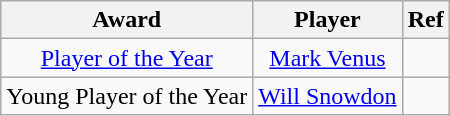<table class="wikitable" style="text-align:center">
<tr>
<th width=0%>Award</th>
<th width=0%>Player</th>
<th width=0%>Ref</th>
</tr>
<tr>
<td><a href='#'>Player of the Year</a></td>
<td> <a href='#'>Mark Venus</a></td>
<td></td>
</tr>
<tr>
<td>Young Player of the Year</td>
<td> <a href='#'>Will Snowdon</a></td>
<td></td>
</tr>
</table>
